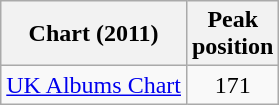<table class="wikitable sortable">
<tr>
<th>Chart (2011)</th>
<th>Peak<br>position</th>
</tr>
<tr>
<td><a href='#'>UK Albums Chart</a></td>
<td style="text-align:center;">171</td>
</tr>
</table>
